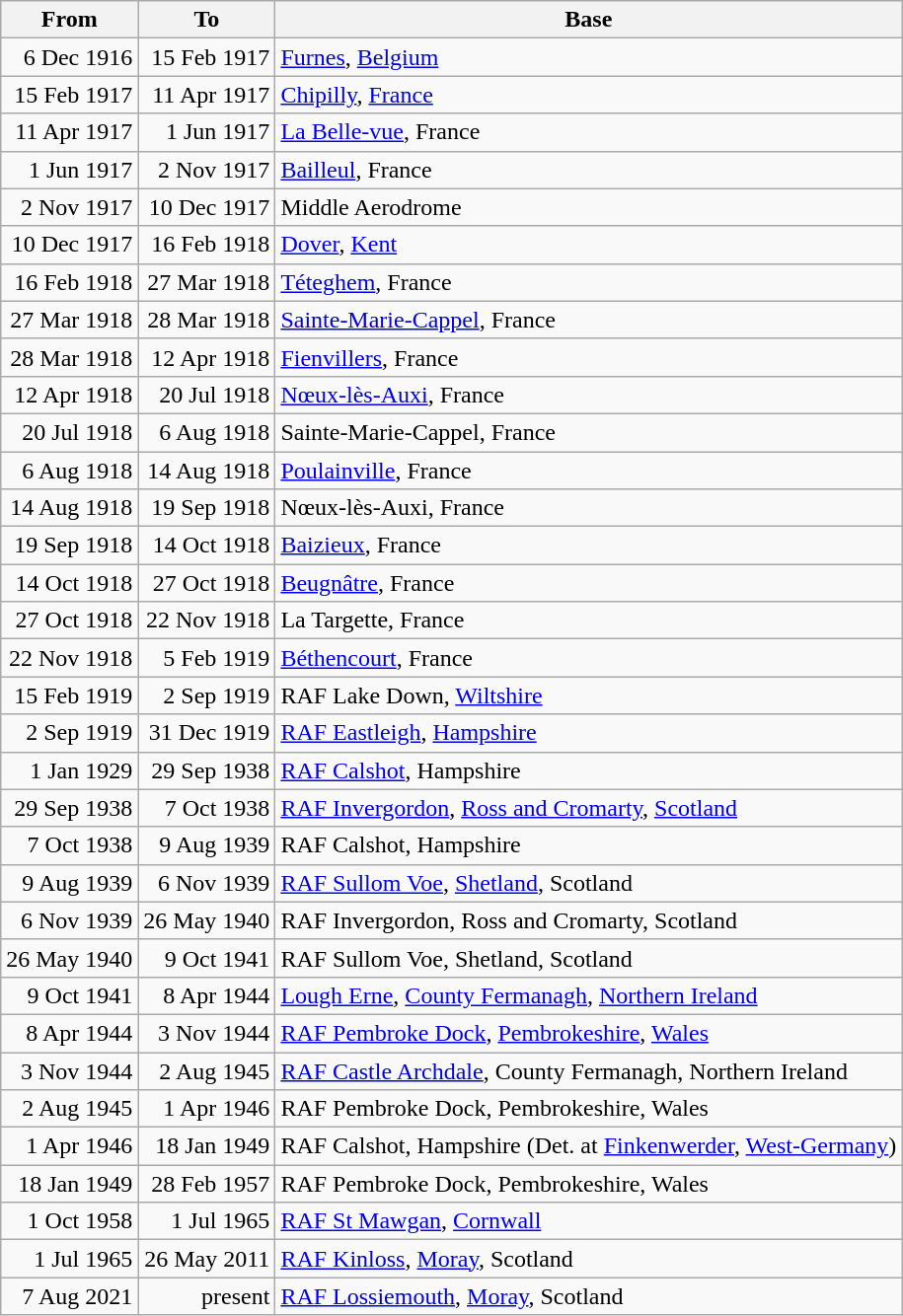<table class="wikitable">
<tr>
<th>From</th>
<th>To</th>
<th>Base</th>
</tr>
<tr align="right">
<td>6 Dec 1916</td>
<td>15 Feb 1917</td>
<td align="left"><a href='#'>Furnes</a>, <a href='#'>Belgium</a></td>
</tr>
<tr align="right">
<td>15 Feb 1917</td>
<td>11 Apr 1917</td>
<td align="left"><a href='#'>Chipilly</a>, <a href='#'>France</a></td>
</tr>
<tr align="right">
<td>11 Apr 1917</td>
<td>1 Jun 1917</td>
<td align="left"><a href='#'>La Belle-vue</a>, France</td>
</tr>
<tr align="right">
<td>1 Jun 1917</td>
<td>2 Nov 1917</td>
<td align="left"><a href='#'>Bailleul</a>, France</td>
</tr>
<tr align="right">
<td>2 Nov 1917</td>
<td>10 Dec 1917</td>
<td align="left">Middle Aerodrome</td>
</tr>
<tr align="right">
<td>10 Dec 1917</td>
<td>16 Feb 1918</td>
<td align="left"><a href='#'>Dover</a>, <a href='#'>Kent</a></td>
</tr>
<tr align="right">
<td>16 Feb 1918</td>
<td>27 Mar 1918</td>
<td align="left"><a href='#'>Téteghem</a>, France</td>
</tr>
<tr align="right">
<td>27 Mar 1918</td>
<td>28 Mar 1918</td>
<td align="left"><a href='#'>Sainte-Marie-Cappel</a>, France</td>
</tr>
<tr align="right">
<td>28 Mar 1918</td>
<td>12 Apr 1918</td>
<td align="left"><a href='#'>Fienvillers</a>, France</td>
</tr>
<tr align="right">
<td>12 Apr 1918</td>
<td>20 Jul 1918</td>
<td align="left"><a href='#'>Nœux-lès-Auxi</a>, France</td>
</tr>
<tr align="right">
<td>20 Jul 1918</td>
<td>6 Aug 1918</td>
<td align="left">Sainte-Marie-Cappel, France</td>
</tr>
<tr align="right">
<td>6 Aug 1918</td>
<td>14 Aug 1918</td>
<td align="left"><a href='#'>Poulainville</a>, France</td>
</tr>
<tr align="right">
<td>14 Aug 1918</td>
<td>19 Sep 1918</td>
<td align="left">Nœux-lès-Auxi, France</td>
</tr>
<tr align="right">
<td>19 Sep 1918</td>
<td>14 Oct 1918</td>
<td align="left"><a href='#'>Baizieux</a>, France</td>
</tr>
<tr align="right">
<td>14 Oct 1918</td>
<td>27 Oct 1918</td>
<td align="left"><a href='#'>Beugnâtre</a>, France</td>
</tr>
<tr align="right">
<td>27 Oct 1918</td>
<td>22 Nov 1918</td>
<td align="left">La Targette, France</td>
</tr>
<tr align="right">
<td>22 Nov 1918</td>
<td>5 Feb 1919</td>
<td align="left"><a href='#'>Béthencourt</a>, France</td>
</tr>
<tr align="right">
<td>15 Feb 1919</td>
<td>2 Sep 1919</td>
<td align="left">RAF Lake Down, <a href='#'>Wiltshire</a></td>
</tr>
<tr align="right">
<td>2 Sep 1919</td>
<td>31 Dec 1919</td>
<td align="left"><a href='#'>RAF Eastleigh</a>, <a href='#'>Hampshire</a></td>
</tr>
<tr align="right">
<td>1 Jan 1929</td>
<td>29 Sep 1938</td>
<td align="left"><a href='#'>RAF Calshot</a>, Hampshire</td>
</tr>
<tr align="right">
<td>29 Sep 1938</td>
<td>7 Oct 1938</td>
<td align="left"><a href='#'>RAF Invergordon</a>, <a href='#'>Ross and Cromarty</a>, <a href='#'>Scotland</a></td>
</tr>
<tr align="right">
<td>7 Oct 1938</td>
<td>9 Aug 1939</td>
<td align="left">RAF Calshot, Hampshire</td>
</tr>
<tr align="right">
<td>9 Aug 1939</td>
<td>6 Nov 1939</td>
<td align="left"><a href='#'>RAF Sullom Voe</a>, <a href='#'>Shetland</a>, Scotland</td>
</tr>
<tr align="right">
<td>6 Nov 1939</td>
<td>26 May 1940</td>
<td align="left">RAF Invergordon, Ross and Cromarty, Scotland</td>
</tr>
<tr align="right">
<td>26 May 1940</td>
<td>9 Oct 1941</td>
<td align="left">RAF Sullom Voe, Shetland, Scotland</td>
</tr>
<tr align="right">
<td>9 Oct 1941</td>
<td>8 Apr 1944</td>
<td align="left"><a href='#'>Lough Erne</a>, <a href='#'>County Fermanagh</a>, <a href='#'>Northern Ireland</a></td>
</tr>
<tr align="right">
<td>8 Apr 1944</td>
<td>3 Nov 1944</td>
<td align="left"><a href='#'>RAF Pembroke Dock</a>, <a href='#'>Pembrokeshire</a>, <a href='#'>Wales</a></td>
</tr>
<tr align="right">
<td>3 Nov 1944</td>
<td>2 Aug 1945</td>
<td align="left"><a href='#'>RAF Castle Archdale</a>, County Fermanagh, Northern Ireland</td>
</tr>
<tr align="right">
<td>2 Aug 1945</td>
<td>1 Apr 1946</td>
<td align="left">RAF Pembroke Dock, Pembrokeshire, Wales</td>
</tr>
<tr align="right">
<td>1 Apr 1946</td>
<td>18 Jan 1949</td>
<td align="left">RAF Calshot, Hampshire (Det. at <a href='#'>Finkenwerder</a>, <a href='#'>West-Germany</a>)</td>
</tr>
<tr align="right">
<td>18 Jan 1949</td>
<td>28 Feb 1957</td>
<td align="left">RAF Pembroke Dock, Pembrokeshire, Wales</td>
</tr>
<tr align="right">
<td>1 Oct 1958</td>
<td>1 Jul 1965</td>
<td align="left"><a href='#'>RAF St Mawgan</a>, <a href='#'>Cornwall</a></td>
</tr>
<tr align="right">
<td>1 Jul 1965</td>
<td>26 May 2011</td>
<td align="left"><a href='#'>RAF Kinloss</a>, <a href='#'>Moray</a>, Scotland</td>
</tr>
<tr align="right">
<td>7 Aug 2021</td>
<td>present</td>
<td align="left"><a href='#'>RAF Lossiemouth</a>, <a href='#'>Moray</a>, Scotland</td>
</tr>
</table>
